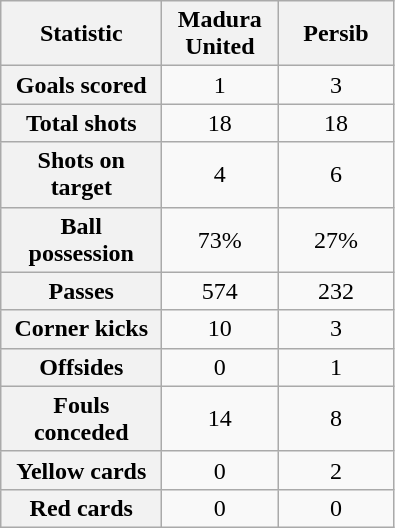<table class="wikitable plainrowheaders" style="text-align:center">
<tr>
<th scope="col" style="width:100px">Statistic</th>
<th scope="col" style="width:70px">Madura United</th>
<th scope="col" style="width:70px">Persib</th>
</tr>
<tr>
<th scope=row>Goals scored</th>
<td>1</td>
<td>3</td>
</tr>
<tr>
<th scope=row>Total shots</th>
<td>18</td>
<td>18</td>
</tr>
<tr>
<th scope=row>Shots on target</th>
<td>4</td>
<td>6</td>
</tr>
<tr>
<th scope=row>Ball possession</th>
<td>73%</td>
<td>27%</td>
</tr>
<tr>
<th scope=row>Passes</th>
<td>574</td>
<td>232</td>
</tr>
<tr>
<th scope=row>Corner kicks</th>
<td>10</td>
<td>3</td>
</tr>
<tr>
<th scope=row>Offsides</th>
<td>0</td>
<td>1</td>
</tr>
<tr>
<th scope=row>Fouls conceded</th>
<td>14</td>
<td>8</td>
</tr>
<tr>
<th scope=row>Yellow cards</th>
<td>0</td>
<td>2</td>
</tr>
<tr>
<th scope=row>Red cards</th>
<td>0</td>
<td>0</td>
</tr>
</table>
